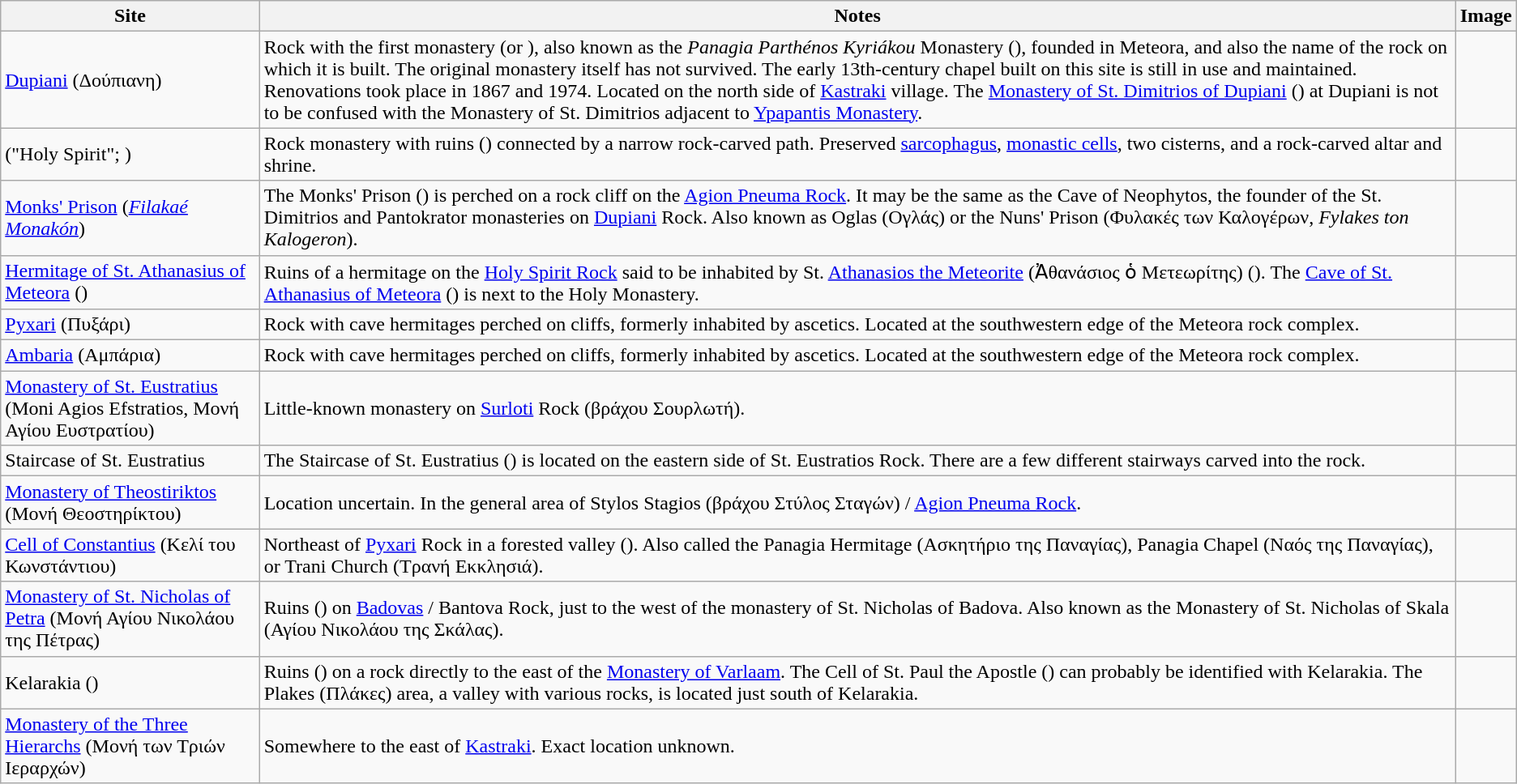<table class="wikitable sortable">
<tr>
<th>Site</th>
<th>Notes</th>
<th>Image</th>
</tr>
<tr>
<td><a href='#'>Dupiani</a> (Δούπιανη)</td>
<td>Rock with the first monastery (or ), also known as the <em>Panagia Parthénos Kyriákou</em> Monastery (), founded in Meteora, and also the name of the rock on which it is built. The original monastery itself has not survived. The early 13th-century chapel built on this site is still in use and maintained. Renovations took place in 1867 and 1974. Located on the north side of <a href='#'>Kastraki</a> village. The <a href='#'>Monastery of St. Dimitrios of Dupiani</a> () at Dupiani is not to be confused with the Monastery of St. Dimitrios adjacent to <a href='#'>Ypapantis Monastery</a>.</td>
<td></td>
</tr>
<tr>
<td> ("Holy Spirit"; )</td>
<td>Rock monastery with ruins () connected by a narrow rock-carved path. Preserved <a href='#'>sarcophagus</a>, <a href='#'>monastic cells</a>, two cisterns, and a rock-carved altar and shrine.</td>
<td></td>
</tr>
<tr>
<td><a href='#'>Monks' Prison</a> (<em><a href='#'>Filakaé Monakón</a></em>)</td>
<td>The Monks' Prison () is perched on a rock cliff on the <a href='#'>Agion Pneuma Rock</a>. It may be the same as the Cave of Neophytos, the founder of the St. Dimitrios and Pantokrator monasteries on <a href='#'>Dupiani</a> Rock. Also known as Oglas (Ογλάς) or the Nuns' Prison (Φυλακές των Καλογέρων, <em>Fylakes ton Kalogeron</em>).</td>
<td></td>
</tr>
<tr>
<td><a href='#'>Hermitage of St. Athanasius of Meteora</a> ()</td>
<td>Ruins of a hermitage on the <a href='#'>Holy Spirit Rock</a> said to be inhabited by St. <a href='#'>Athanasios the Meteorite</a> (Ἀθανάσιος ὁ Μετεωρίτης) (). The <a href='#'>Cave of St. Athanasius of Meteora</a> () is next to the Holy Monastery.</td>
<td></td>
</tr>
<tr>
<td><a href='#'>Pyxari</a> (Πυξάρι)</td>
<td>Rock with cave hermitages perched on cliffs, formerly inhabited by ascetics. Located at the southwestern edge of the Meteora rock complex.</td>
<td></td>
</tr>
<tr>
<td><a href='#'>Ambaria</a> (Αμπάρια)</td>
<td>Rock with cave hermitages perched on cliffs, formerly inhabited by ascetics. Located at the southwestern edge of the Meteora rock complex.</td>
<td></td>
</tr>
<tr>
<td><a href='#'>Monastery of St. Eustratius</a> (Moni Agios Efstratios, Μονή Αγίου Ευστρατίου)</td>
<td>Little-known monastery on <a href='#'>Surloti</a> Rock (βράχου Σουρλωτή).</td>
<td></td>
</tr>
<tr>
<td>Staircase of St. Eustratius</td>
<td>The Staircase of St. Eustratius () is located on the eastern side of St. Eustratios Rock. There are a few different stairways carved into the rock.</td>
<td></td>
</tr>
<tr>
<td><a href='#'>Monastery of Theostiriktos</a> (Μονή Θεοστηρίκτου)</td>
<td>Location uncertain. In the general area of Stylos Stagios (βράχου Στύλος Σταγών) / <a href='#'>Agion Pneuma Rock</a>.</td>
<td></td>
</tr>
<tr>
<td><a href='#'>Cell of Constantius</a> (Κελί του Κωνστάντιου)</td>
<td>Northeast of <a href='#'>Pyxari</a> Rock in a forested valley (). Also called the Panagia Hermitage (Ασκητήριο της Παναγίας), Panagia Chapel (Ναός της Παναγίας), or Trani Church (Τρανή Εκκλησιά).</td>
<td></td>
</tr>
<tr>
<td><a href='#'>Monastery of St. Nicholas of Petra</a> (Μονή Αγίου Νικολάου της Πέτρας)</td>
<td>Ruins () on <a href='#'>Badovas</a> / Bantova Rock, just to the west of the monastery of St. Nicholas of Badova. Also known as the Monastery of St. Nicholas of Skala (Αγίου Νικολάου της Σκάλας).</td>
<td></td>
</tr>
<tr>
<td>Kelarakia ()</td>
<td>Ruins () on a rock directly to the east of the <a href='#'>Monastery of Varlaam</a>. The Cell of St. Paul the Apostle () can probably be identified with Kelarakia. The Plakes (Πλάκες) area, a valley with various rocks, is located just south of Kelarakia.</td>
<td></td>
</tr>
<tr>
<td><a href='#'>Monastery of the Three Hierarchs</a> (Μονή των Τριών Ιεραρχών)</td>
<td>Somewhere to the east of <a href='#'>Kastraki</a>. Exact location unknown.</td>
<td></td>
</tr>
</table>
